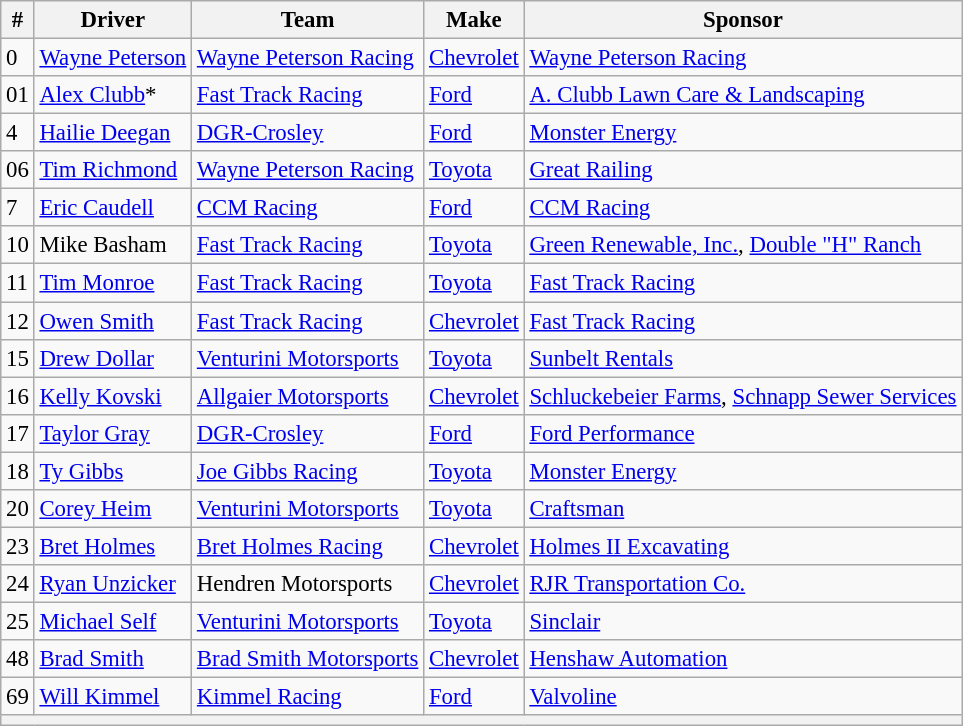<table class="wikitable" style="font-size:95%">
<tr>
<th>#</th>
<th>Driver</th>
<th>Team</th>
<th>Make</th>
<th>Sponsor</th>
</tr>
<tr>
<td>0</td>
<td><a href='#'>Wayne Peterson</a></td>
<td><a href='#'>Wayne Peterson Racing</a></td>
<td><a href='#'>Chevrolet</a></td>
<td><a href='#'>Wayne Peterson Racing</a></td>
</tr>
<tr>
<td>01</td>
<td><a href='#'>Alex Clubb</a>*</td>
<td><a href='#'>Fast Track Racing</a></td>
<td><a href='#'>Ford</a></td>
<td><a href='#'>A. Clubb Lawn Care & Landscaping</a></td>
</tr>
<tr>
<td>4</td>
<td><a href='#'>Hailie Deegan</a></td>
<td><a href='#'>DGR-Crosley</a></td>
<td><a href='#'>Ford</a></td>
<td><a href='#'>Monster Energy</a></td>
</tr>
<tr>
<td>06</td>
<td><a href='#'>Tim Richmond</a></td>
<td><a href='#'>Wayne Peterson Racing</a></td>
<td><a href='#'>Toyota</a></td>
<td><a href='#'>Great Railing</a></td>
</tr>
<tr>
<td>7</td>
<td><a href='#'>Eric Caudell</a></td>
<td><a href='#'>CCM Racing</a></td>
<td><a href='#'>Ford</a></td>
<td><a href='#'>CCM Racing</a></td>
</tr>
<tr>
<td>10</td>
<td>Mike Basham</td>
<td><a href='#'>Fast Track Racing</a></td>
<td><a href='#'>Toyota</a></td>
<td><a href='#'>Green Renewable, Inc.</a>, <a href='#'>Double "H" Ranch</a></td>
</tr>
<tr>
<td>11</td>
<td><a href='#'>Tim Monroe</a></td>
<td><a href='#'>Fast Track Racing</a></td>
<td><a href='#'>Toyota</a></td>
<td><a href='#'>Fast Track Racing</a></td>
</tr>
<tr>
<td>12</td>
<td><a href='#'>Owen Smith</a></td>
<td><a href='#'>Fast Track Racing</a></td>
<td><a href='#'>Chevrolet</a></td>
<td><a href='#'>Fast Track Racing</a></td>
</tr>
<tr>
<td>15</td>
<td><a href='#'>Drew Dollar</a></td>
<td><a href='#'>Venturini Motorsports</a></td>
<td><a href='#'>Toyota</a></td>
<td><a href='#'>Sunbelt Rentals</a></td>
</tr>
<tr>
<td>16</td>
<td><a href='#'>Kelly Kovski</a></td>
<td><a href='#'>Allgaier Motorsports</a></td>
<td><a href='#'>Chevrolet</a></td>
<td><a href='#'>Schluckebeier Farms</a>, <a href='#'>Schnapp Sewer Services</a></td>
</tr>
<tr>
<td>17</td>
<td><a href='#'>Taylor Gray</a></td>
<td><a href='#'>DGR-Crosley</a></td>
<td><a href='#'>Ford</a></td>
<td><a href='#'>Ford Performance</a></td>
</tr>
<tr>
<td>18</td>
<td><a href='#'>Ty Gibbs</a></td>
<td><a href='#'>Joe Gibbs Racing</a></td>
<td><a href='#'>Toyota</a></td>
<td><a href='#'>Monster Energy</a></td>
</tr>
<tr>
<td>20</td>
<td><a href='#'>Corey Heim</a></td>
<td><a href='#'>Venturini Motorsports</a></td>
<td><a href='#'>Toyota</a></td>
<td><a href='#'>Craftsman</a></td>
</tr>
<tr>
<td>23</td>
<td><a href='#'>Bret Holmes</a></td>
<td><a href='#'>Bret Holmes Racing</a></td>
<td><a href='#'>Chevrolet</a></td>
<td><a href='#'>Holmes II Excavating</a></td>
</tr>
<tr>
<td>24</td>
<td><a href='#'>Ryan Unzicker</a></td>
<td>Hendren Motorsports</td>
<td><a href='#'>Chevrolet</a></td>
<td><a href='#'>RJR Transportation Co.</a></td>
</tr>
<tr>
<td>25</td>
<td><a href='#'>Michael Self</a></td>
<td><a href='#'>Venturini Motorsports</a></td>
<td><a href='#'>Toyota</a></td>
<td><a href='#'>Sinclair</a></td>
</tr>
<tr>
<td>48</td>
<td><a href='#'>Brad Smith</a></td>
<td><a href='#'>Brad Smith Motorsports</a></td>
<td><a href='#'>Chevrolet</a></td>
<td><a href='#'>Henshaw Automation</a></td>
</tr>
<tr>
<td>69</td>
<td><a href='#'>Will Kimmel</a></td>
<td><a href='#'>Kimmel Racing</a></td>
<td><a href='#'>Ford</a></td>
<td><a href='#'>Valvoline</a></td>
</tr>
<tr>
<th colspan="5"></th>
</tr>
</table>
